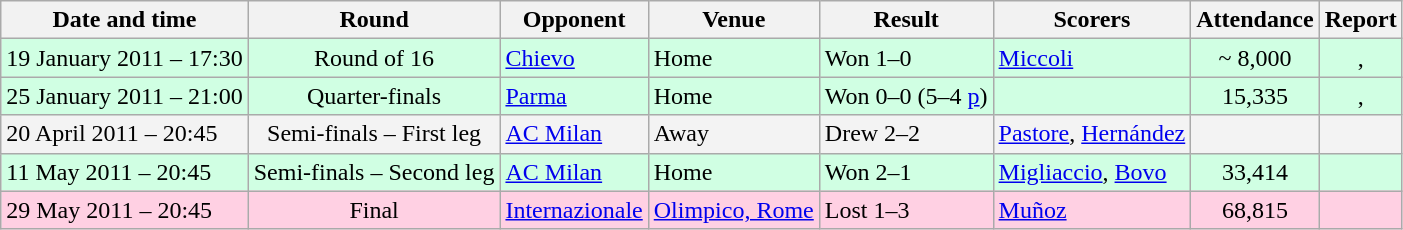<table class="wikitable">
<tr>
<th>Date and time</th>
<th>Round</th>
<th>Opponent</th>
<th>Venue</th>
<th>Result</th>
<th>Scorers</th>
<th>Attendance</th>
<th>Report</th>
</tr>
<tr style="background-color: #d0ffe3;">
<td>19 January 2011 – 17:30</td>
<td align="center">Round of 16</td>
<td><a href='#'>Chievo</a></td>
<td>Home</td>
<td>Won 1–0</td>
<td><a href='#'>Miccoli</a></td>
<td align="center">~ 8,000</td>
<td align="center">, </td>
</tr>
<tr style="background-color: #d0ffe3;">
<td>25 January 2011 – 21:00</td>
<td align="center">Quarter-finals</td>
<td><a href='#'>Parma</a></td>
<td>Home</td>
<td>Won 0–0 (5–4 <a href='#'>p</a>)</td>
<td></td>
<td align="center">15,335</td>
<td align="center"> , </td>
</tr>
<tr style="background-color: #f3f3f3;">
<td>20 April 2011 – 20:45</td>
<td align="center">Semi-finals – First leg</td>
<td><a href='#'>AC Milan</a></td>
<td>Away</td>
<td>Drew 2–2</td>
<td><a href='#'>Pastore</a>, <a href='#'>Hernández</a></td>
<td align="center"></td>
<td align="center"> </td>
</tr>
<tr style="background-color: #d0ffe3;">
<td>11 May 2011 – 20:45</td>
<td align="center">Semi-finals – Second leg</td>
<td><a href='#'>AC Milan</a></td>
<td>Home</td>
<td>Won 2–1</td>
<td><a href='#'>Migliaccio</a>, <a href='#'>Bovo</a></td>
<td align="center">33,414</td>
<td align="center"></td>
</tr>
<tr style="background-color: #ffd0e3;">
<td>29 May 2011 – 20:45</td>
<td align="center">Final</td>
<td><a href='#'>Internazionale</a></td>
<td><a href='#'>Olimpico, Rome</a></td>
<td>Lost 1–3</td>
<td><a href='#'>Muñoz</a></td>
<td align="center">68,815</td>
<td align="center"> </td>
</tr>
</table>
